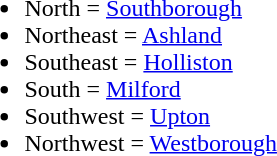<table>
<tr>
<td valign="top"><br><ul><li>North = <a href='#'>Southborough</a></li><li>Northeast = <a href='#'>Ashland</a></li><li>Southeast = <a href='#'>Holliston</a></li><li>South = <a href='#'>Milford</a></li><li>Southwest = <a href='#'>Upton</a></li><li>Northwest = <a href='#'>Westborough</a></li></ul></td>
</tr>
</table>
